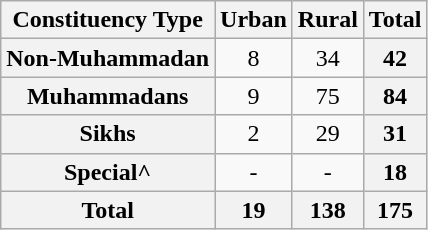<table class="wikitable" style="text-align:center">
<tr>
<th>Constituency Type</th>
<th>Urban</th>
<th>Rural</th>
<th>Total</th>
</tr>
<tr>
<th>Non-Muhammadan</th>
<td>8</td>
<td>34</td>
<th>42</th>
</tr>
<tr>
<th>Muhammadans</th>
<td>9</td>
<td>75</td>
<th>84</th>
</tr>
<tr>
<th>Sikhs</th>
<td>2</td>
<td>29</td>
<th>31</th>
</tr>
<tr>
<th>Special^</th>
<td>-</td>
<td>-</td>
<th>18</th>
</tr>
<tr>
<th>Total</th>
<th>19</th>
<th>138</th>
<th>175</th>
</tr>
</table>
